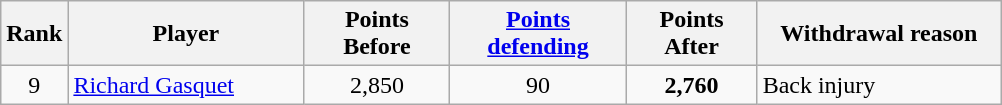<table class="wikitable">
<tr>
<th style="width:30px;">Rank</th>
<th style="width:150px;">Player</th>
<th style="width:90px;">Points Before</th>
<th style="width:110px;"><a href='#'>Points defending</a></th>
<th style="width:80px;">Points After</th>
<th style="width:155px;">Withdrawal reason</th>
</tr>
<tr>
<td style="text-align:center;">9</td>
<td> <a href='#'>Richard Gasquet</a></td>
<td style="text-align:center;">2,850</td>
<td style="text-align:center;">90</td>
<td style="text-align:center;"><strong>2,760</strong></td>
<td>Back injury</td>
</tr>
</table>
